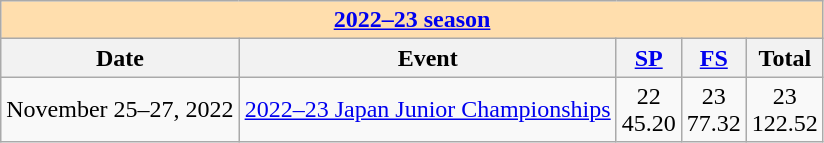<table class="wikitable">
<tr>
<th colspan="5" style="background-color: #ffdead; " align="center"><a href='#'>2022–23 season</a></th>
</tr>
<tr>
<th>Date</th>
<th>Event</th>
<th><a href='#'>SP</a></th>
<th><a href='#'>FS</a></th>
<th>Total</th>
</tr>
<tr>
<td>November 25–27, 2022</td>
<td><a href='#'>2022–23 Japan Junior Championships</a></td>
<td align=center>22 <br> 45.20</td>
<td align=center>23 <br> 77.32</td>
<td align=center>23 <br> 122.52</td>
</tr>
</table>
